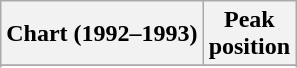<table class="wikitable sortable plainrowheaders" style="text-align:center">
<tr>
<th scope="col">Chart (1992–1993)</th>
<th scope="col">Peak<br> position</th>
</tr>
<tr>
</tr>
<tr>
</tr>
<tr>
</tr>
</table>
